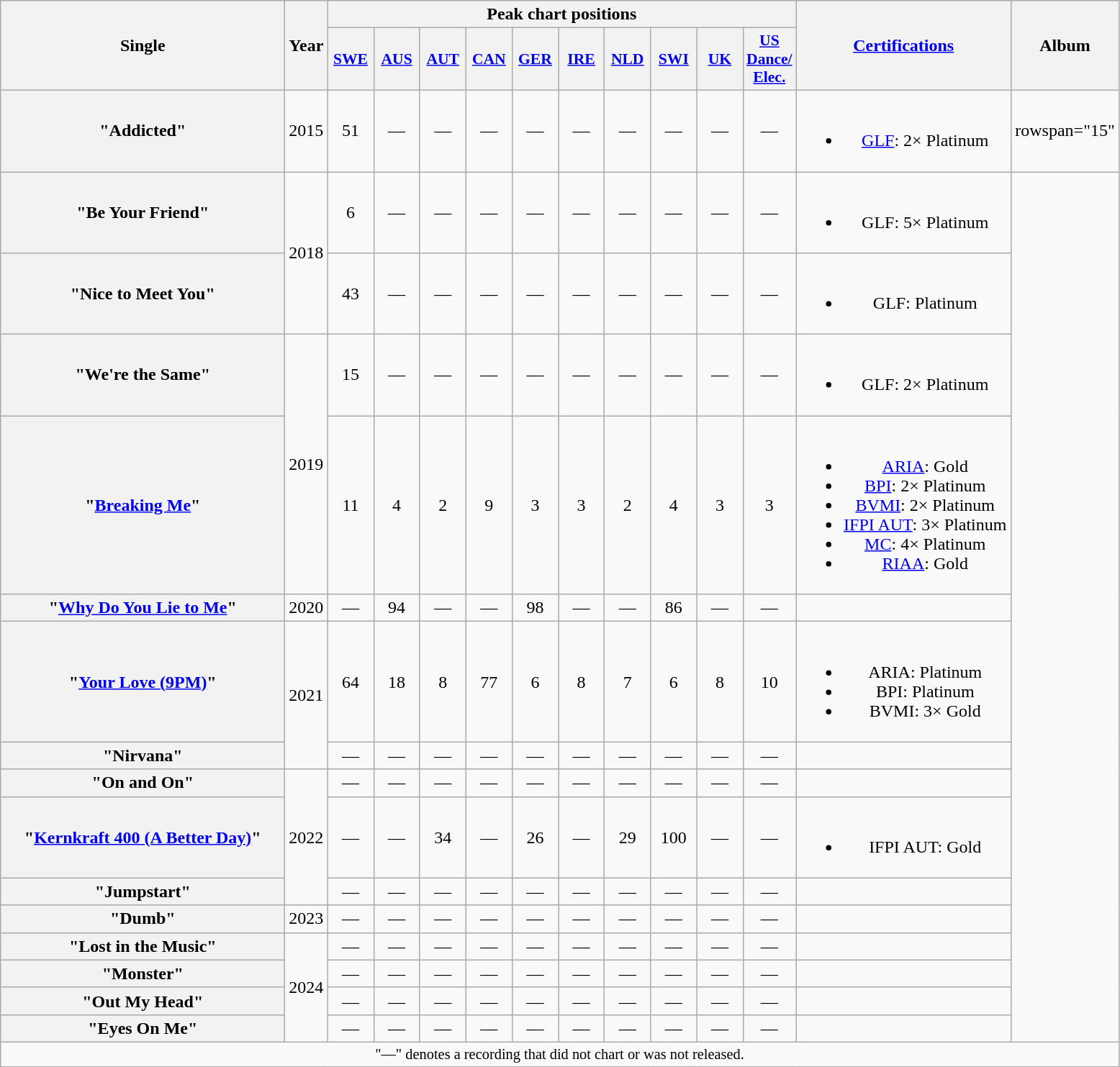<table class="wikitable plainrowheaders" style="text-align:center;">
<tr>
<th scope="col" rowspan="2" style="width:16em;">Single</th>
<th scope="col" rowspan="2" style="width:1em;">Year</th>
<th scope="col" colspan="10">Peak chart positions</th>
<th scope="col" rowspan="2" style="width:12em;"><a href='#'>Certifications</a></th>
<th scope="col" rowspan="2" style="width:1em;">Album</th>
</tr>
<tr>
<th scope="col" style="width:2.5em;font-size:90%;"><a href='#'>SWE</a><br></th>
<th scope="col" style="width:2.5em;font-size:90%;"><a href='#'>AUS</a><br></th>
<th scope="col" style="width:2.5em;font-size:90%;"><a href='#'>AUT</a><br></th>
<th scope="col" style="width:2.5em;font-size:90%;"><a href='#'>CAN</a><br></th>
<th scope="col" style="width:2.5em;font-size:90%;"><a href='#'>GER</a><br></th>
<th scope="col" style="width:2.5em;font-size:90%;"><a href='#'>IRE</a><br></th>
<th scope="col" style="width:2.5em;font-size:90%;"><a href='#'>NLD</a><br></th>
<th scope="col" style="width:2.5em;font-size:90%;"><a href='#'>SWI</a><br></th>
<th scope="col" style="width:2.5em;font-size:90%;"><a href='#'>UK</a><br></th>
<th scope="col" style="width:2.5em;font-size:90%;"><a href='#'>US<br>Dance/<br>Elec.</a><br></th>
</tr>
<tr>
<th scope="row">"Addicted"<br></th>
<td>2015</td>
<td>51</td>
<td>—</td>
<td>—</td>
<td>—</td>
<td>—</td>
<td>—</td>
<td>—</td>
<td>—</td>
<td>—</td>
<td>—</td>
<td><br><ul><li><a href='#'>GLF</a>: 2× Platinum</li></ul></td>
<td>rowspan="15" </td>
</tr>
<tr>
<th scope="row">"Be Your Friend"<br></th>
<td rowspan="2">2018</td>
<td>6</td>
<td>—</td>
<td>—</td>
<td>—</td>
<td>—</td>
<td>—</td>
<td>—</td>
<td>—</td>
<td>—</td>
<td>—</td>
<td><br><ul><li>GLF: 5× Platinum</li></ul></td>
</tr>
<tr>
<th scope="row">"Nice to Meet You"<br></th>
<td>43</td>
<td>—</td>
<td>—</td>
<td>—</td>
<td>—</td>
<td>—</td>
<td>—</td>
<td>—</td>
<td>—</td>
<td>—</td>
<td><br><ul><li>GLF: Platinum</li></ul></td>
</tr>
<tr>
<th scope="row">"We're the Same"<br></th>
<td rowspan="2">2019</td>
<td>15</td>
<td>—</td>
<td>—</td>
<td>—</td>
<td>—</td>
<td>—</td>
<td>—</td>
<td>—</td>
<td>—</td>
<td>—</td>
<td><br><ul><li>GLF: 2× Platinum</li></ul></td>
</tr>
<tr>
<th scope="row">"<a href='#'>Breaking Me</a>"<br></th>
<td>11</td>
<td>4</td>
<td>2</td>
<td>9</td>
<td>3</td>
<td>3</td>
<td>2</td>
<td>4</td>
<td>3</td>
<td>3</td>
<td><br><ul><li><a href='#'>ARIA</a>: Gold</li><li><a href='#'>BPI</a>: 2× Platinum</li><li><a href='#'>BVMI</a>: 2× Platinum</li><li><a href='#'>IFPI AUT</a>: 3× Platinum</li><li><a href='#'>MC</a>: 4× Platinum</li><li><a href='#'>RIAA</a>: Gold</li></ul></td>
</tr>
<tr>
<th scope="row">"<a href='#'>Why Do You Lie to Me</a>"<br></th>
<td>2020</td>
<td>—</td>
<td>94</td>
<td>—</td>
<td>—</td>
<td>98</td>
<td>—</td>
<td>—</td>
<td>86</td>
<td>—</td>
<td>—</td>
<td></td>
</tr>
<tr>
<th scope="row">"<a href='#'>Your Love (9PM)</a>"<br></th>
<td rowspan="2">2021</td>
<td>64</td>
<td>18</td>
<td>8</td>
<td>77</td>
<td>6</td>
<td>8<br></td>
<td>7</td>
<td>6</td>
<td>8</td>
<td>10</td>
<td><br><ul><li>ARIA: Platinum</li><li>BPI: Platinum</li><li>BVMI: 3× Gold</li></ul></td>
</tr>
<tr>
<th scope="row">"Nirvana"</th>
<td>—</td>
<td>—</td>
<td>—</td>
<td>—</td>
<td>—</td>
<td>—</td>
<td>—</td>
<td>—</td>
<td>—</td>
<td>—</td>
<td></td>
</tr>
<tr>
<th scope="row">"On and On"<br></th>
<td rowspan="3">2022</td>
<td>—</td>
<td>—</td>
<td>—</td>
<td>—</td>
<td>—</td>
<td>—</td>
<td>—</td>
<td>—</td>
<td>—</td>
<td>—</td>
<td></td>
</tr>
<tr>
<th scope="row">"<a href='#'>Kernkraft 400 (A Better Day)</a>"<br></th>
<td>—</td>
<td>—</td>
<td>34</td>
<td>—</td>
<td>26</td>
<td>—</td>
<td>29</td>
<td>100</td>
<td>—</td>
<td>—</td>
<td><br><ul><li>IFPI AUT: Gold</li></ul></td>
</tr>
<tr>
<th scope="row">"Jumpstart"</th>
<td>—</td>
<td>—</td>
<td>—</td>
<td>—</td>
<td>—</td>
<td>—</td>
<td>—</td>
<td>—</td>
<td>—</td>
<td>—</td>
<td></td>
</tr>
<tr>
<th scope="row">"Dumb"</th>
<td rowspan="1">2023</td>
<td>—</td>
<td>—</td>
<td>—</td>
<td>—</td>
<td>—</td>
<td>—</td>
<td>—</td>
<td>—</td>
<td>—</td>
<td>—</td>
<td></td>
</tr>
<tr>
<th scope="row">"Lost in the Music"</th>
<td rowspan="4">2024</td>
<td>—</td>
<td>—</td>
<td>—</td>
<td>—</td>
<td>—</td>
<td>—</td>
<td>—</td>
<td>—</td>
<td>—</td>
<td>—</td>
<td></td>
</tr>
<tr>
<th scope="row">"Monster"<br></th>
<td>—</td>
<td>—</td>
<td>—</td>
<td>—</td>
<td>—</td>
<td>—</td>
<td>—</td>
<td>—</td>
<td>—</td>
<td>—</td>
<td></td>
</tr>
<tr>
<th scope="row">"Out My Head"<br></th>
<td>—</td>
<td>—</td>
<td>—</td>
<td>—</td>
<td>—</td>
<td>—</td>
<td>—</td>
<td>—</td>
<td>—</td>
<td>—</td>
<td></td>
</tr>
<tr>
<th scope="row">"Eyes On Me"</th>
<td>—</td>
<td>—</td>
<td>—</td>
<td>—</td>
<td>—</td>
<td>—</td>
<td>—</td>
<td>—</td>
<td>—</td>
<td>—</td>
<td></td>
</tr>
<tr>
<td colspan="14" style="font-size:85%">"—" denotes a recording that did not chart or was not released.</td>
</tr>
</table>
